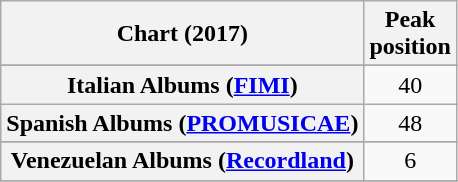<table class="wikitable sortable plainrowheaders" style="text-align:center">
<tr>
<th scope="col">Chart (2017)</th>
<th scope="col">Peak<br> position</th>
</tr>
<tr>
</tr>
<tr>
<th scope="row">Italian Albums (<a href='#'>FIMI</a>)</th>
<td>40</td>
</tr>
<tr>
<th scope="row">Spanish Albums (<a href='#'>PROMUSICAE</a>)</th>
<td>48</td>
</tr>
<tr>
</tr>
<tr>
</tr>
<tr>
</tr>
<tr>
</tr>
<tr>
<th scope="row">Venezuelan Albums (<a href='#'>Recordland</a>)</th>
<td style="text-align:center;">6</td>
</tr>
<tr>
</tr>
</table>
